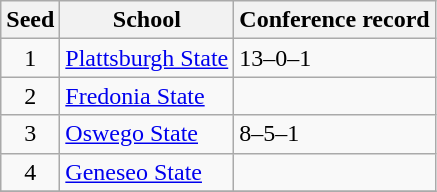<table class="wikitable">
<tr>
<th>Seed</th>
<th>School</th>
<th>Conference record</th>
</tr>
<tr>
<td align=center>1</td>
<td><a href='#'>Plattsburgh State</a></td>
<td>13–0–1</td>
</tr>
<tr>
<td align=center>2</td>
<td><a href='#'>Fredonia State</a></td>
<td></td>
</tr>
<tr>
<td align=center>3</td>
<td><a href='#'>Oswego State</a></td>
<td>8–5–1</td>
</tr>
<tr>
<td align=center>4</td>
<td><a href='#'>Geneseo State</a></td>
<td></td>
</tr>
<tr>
</tr>
</table>
